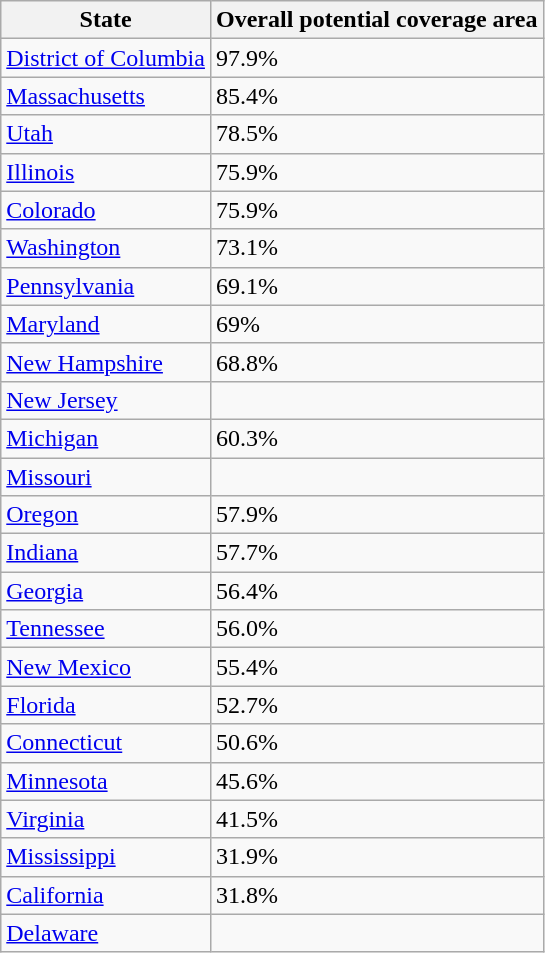<table class= "wikitable sortable">
<tr>
<th>State</th>
<th>Overall potential coverage area</th>
</tr>
<tr>
<td><a href='#'>District of Columbia</a></td>
<td>97.9%</td>
</tr>
<tr>
<td><a href='#'>Massachusetts</a></td>
<td>85.4%</td>
</tr>
<tr>
<td><a href='#'>Utah</a></td>
<td>78.5%</td>
</tr>
<tr>
<td><a href='#'>Illinois</a></td>
<td>75.9%</td>
</tr>
<tr>
<td><a href='#'>Colorado</a></td>
<td>75.9%</td>
</tr>
<tr>
<td><a href='#'>Washington</a></td>
<td>73.1%</td>
</tr>
<tr>
<td><a href='#'>Pennsylvania</a></td>
<td>69.1%</td>
</tr>
<tr>
<td><a href='#'>Maryland</a></td>
<td>69%</td>
</tr>
<tr>
<td><a href='#'>New Hampshire</a></td>
<td>68.8%</td>
</tr>
<tr>
<td><a href='#'>New Jersey</a></td>
<td></td>
</tr>
<tr>
<td><a href='#'>Michigan</a></td>
<td>60.3%</td>
</tr>
<tr>
<td><a href='#'>Missouri</a></td>
<td></td>
</tr>
<tr>
<td><a href='#'>Oregon</a></td>
<td>57.9%</td>
</tr>
<tr>
<td><a href='#'>Indiana</a></td>
<td>57.7%</td>
</tr>
<tr>
<td><a href='#'>Georgia</a></td>
<td>56.4%</td>
</tr>
<tr>
<td><a href='#'>Tennessee</a></td>
<td>56.0%</td>
</tr>
<tr>
<td><a href='#'>New Mexico</a></td>
<td>55.4%</td>
</tr>
<tr>
<td><a href='#'>Florida</a></td>
<td>52.7%</td>
</tr>
<tr>
<td><a href='#'>Connecticut</a></td>
<td>50.6%</td>
</tr>
<tr>
<td><a href='#'>Minnesota</a></td>
<td>45.6%</td>
</tr>
<tr>
<td><a href='#'>Virginia</a></td>
<td>41.5%</td>
</tr>
<tr>
<td><a href='#'>Mississippi</a></td>
<td>31.9%</td>
</tr>
<tr>
<td><a href='#'>California</a></td>
<td>31.8%</td>
</tr>
<tr>
<td><a href='#'>Delaware</a></td>
<td></td>
</tr>
</table>
